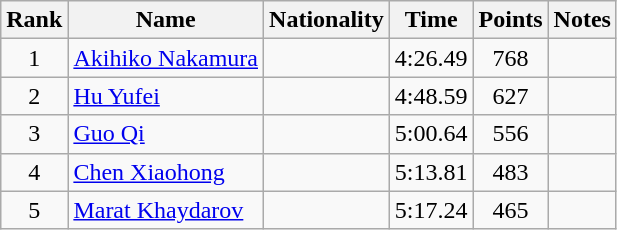<table class="wikitable sortable" style="text-align:center">
<tr>
<th>Rank</th>
<th>Name</th>
<th>Nationality</th>
<th>Time</th>
<th>Points</th>
<th>Notes</th>
</tr>
<tr>
<td>1</td>
<td align="left"><a href='#'>Akihiko Nakamura</a></td>
<td align=left></td>
<td>4:26.49</td>
<td>768</td>
<td></td>
</tr>
<tr>
<td>2</td>
<td align="left"><a href='#'>Hu Yufei</a></td>
<td align=left></td>
<td>4:48.59</td>
<td>627</td>
<td></td>
</tr>
<tr>
<td>3</td>
<td align="left"><a href='#'>Guo Qi</a></td>
<td align=left></td>
<td>5:00.64</td>
<td>556</td>
<td></td>
</tr>
<tr>
<td>4</td>
<td align="left"><a href='#'>Chen Xiaohong</a></td>
<td align=left></td>
<td>5:13.81</td>
<td>483</td>
<td></td>
</tr>
<tr>
<td>5</td>
<td align="left"><a href='#'>Marat Khaydarov</a></td>
<td align=left></td>
<td>5:17.24</td>
<td>465</td>
<td></td>
</tr>
</table>
